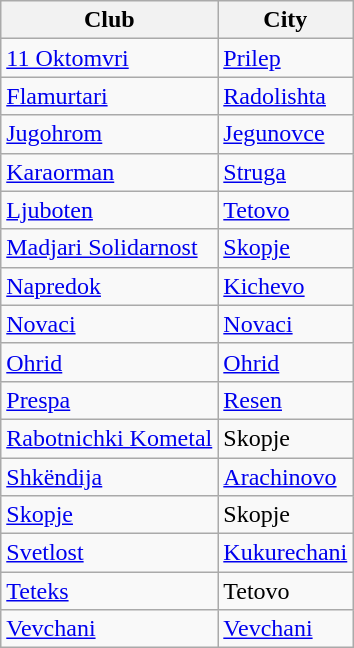<table class="wikitable">
<tr>
<th>Club</th>
<th>City</th>
</tr>
<tr>
<td><a href='#'>11 Oktomvri</a></td>
<td><a href='#'>Prilep</a></td>
</tr>
<tr>
<td><a href='#'>Flamurtari</a></td>
<td><a href='#'>Radolishta</a></td>
</tr>
<tr>
<td><a href='#'>Jugohrom</a></td>
<td><a href='#'>Jegunovce</a></td>
</tr>
<tr>
<td><a href='#'>Karaorman</a></td>
<td><a href='#'>Struga</a></td>
</tr>
<tr>
<td><a href='#'>Ljuboten</a></td>
<td><a href='#'>Tetovo</a></td>
</tr>
<tr>
<td><a href='#'>Madjari Solidarnost</a></td>
<td><a href='#'>Skopje</a></td>
</tr>
<tr>
<td><a href='#'>Napredok</a></td>
<td><a href='#'>Kichevo</a></td>
</tr>
<tr>
<td><a href='#'>Novaci</a></td>
<td><a href='#'>Novaci</a></td>
</tr>
<tr>
<td><a href='#'>Ohrid</a></td>
<td><a href='#'>Ohrid</a></td>
</tr>
<tr>
<td><a href='#'>Prespa</a></td>
<td><a href='#'>Resen</a></td>
</tr>
<tr>
<td><a href='#'>Rabotnichki Kometal</a></td>
<td>Skopje</td>
</tr>
<tr>
<td><a href='#'>Shkëndija</a></td>
<td><a href='#'>Arachinovo</a></td>
</tr>
<tr>
<td><a href='#'>Skopje</a></td>
<td>Skopje</td>
</tr>
<tr>
<td><a href='#'>Svetlost</a></td>
<td><a href='#'>Kukurechani</a></td>
</tr>
<tr>
<td><a href='#'>Teteks</a></td>
<td>Tetovo</td>
</tr>
<tr>
<td><a href='#'>Vevchani</a></td>
<td><a href='#'>Vevchani</a></td>
</tr>
</table>
